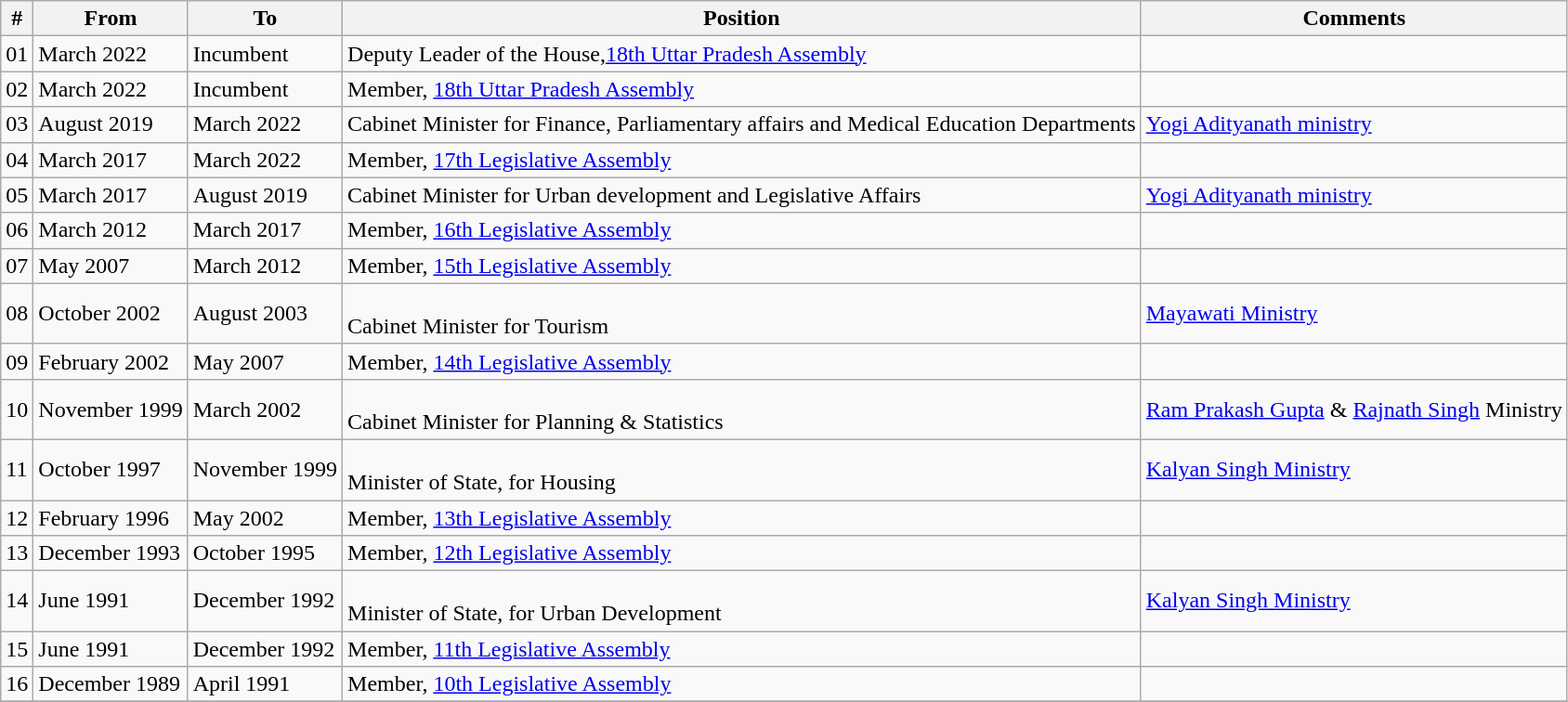<table class="wikitable sortable">
<tr>
<th>#</th>
<th>From</th>
<th>To</th>
<th>Position</th>
<th>Comments</th>
</tr>
<tr>
<td>01</td>
<td>March 2022</td>
<td>Incumbent</td>
<td>Deputy Leader of the House,<a href='#'>18th Uttar Pradesh Assembly</a></td>
<td></td>
</tr>
<tr>
<td>02</td>
<td>March 2022</td>
<td>Incumbent</td>
<td>Member, <a href='#'>18th Uttar Pradesh Assembly</a></td>
<td></td>
</tr>
<tr>
<td>03</td>
<td>August 2019</td>
<td>March 2022</td>
<td>Cabinet Minister for Finance, Parliamentary affairs and Medical Education Departments</td>
<td><a href='#'>Yogi Adityanath ministry</a></td>
</tr>
<tr>
<td>04</td>
<td>March 2017</td>
<td>March 2022</td>
<td>Member, <a href='#'>17th Legislative Assembly</a></td>
<td></td>
</tr>
<tr>
<td>05</td>
<td>March 2017</td>
<td>August 2019</td>
<td>Cabinet Minister for Urban development and Legislative Affairs</td>
<td><a href='#'>Yogi Adityanath ministry</a></td>
</tr>
<tr>
<td>06</td>
<td>March 2012</td>
<td>March 2017</td>
<td>Member, <a href='#'>16th Legislative Assembly</a></td>
<td></td>
</tr>
<tr>
<td>07</td>
<td>May 2007</td>
<td>March 2012</td>
<td>Member, <a href='#'>15th Legislative Assembly</a></td>
<td></td>
</tr>
<tr>
<td>08</td>
<td>October 2002</td>
<td>August 2003</td>
<td><br>Cabinet Minister for Tourism</td>
<td><a href='#'>Mayawati Ministry</a></td>
</tr>
<tr>
<td>09</td>
<td>February 2002</td>
<td>May 2007</td>
<td>Member, <a href='#'>14th Legislative Assembly</a></td>
<td></td>
</tr>
<tr>
<td>10</td>
<td>November 1999</td>
<td>March 2002</td>
<td><br>Cabinet Minister for Planning & Statistics</td>
<td><a href='#'>Ram Prakash Gupta</a> & <a href='#'>Rajnath Singh</a> Ministry</td>
</tr>
<tr>
<td>11</td>
<td>October 1997</td>
<td>November 1999</td>
<td><br>Minister of State, for Housing</td>
<td><a href='#'>Kalyan Singh Ministry</a></td>
</tr>
<tr>
<td>12</td>
<td>February 1996</td>
<td>May 2002</td>
<td>Member, <a href='#'>13th Legislative Assembly</a></td>
<td></td>
</tr>
<tr>
<td>13</td>
<td>December 1993</td>
<td>October 1995</td>
<td>Member, <a href='#'>12th Legislative Assembly</a></td>
<td></td>
</tr>
<tr>
<td>14</td>
<td>June 1991</td>
<td>December 1992</td>
<td><br>Minister of State, for Urban Development</td>
<td><a href='#'>Kalyan Singh Ministry</a></td>
</tr>
<tr>
<td>15</td>
<td>June 1991</td>
<td>December 1992</td>
<td>Member, <a href='#'>11th Legislative Assembly</a></td>
<td></td>
</tr>
<tr>
<td>16</td>
<td>December 1989</td>
<td>April 1991</td>
<td>Member, <a href='#'>10th Legislative Assembly</a></td>
<td></td>
</tr>
<tr>
</tr>
</table>
